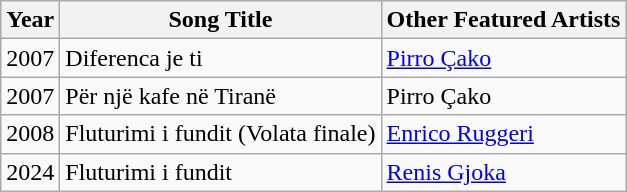<table class="wikitable">
<tr>
<th scope="col" rowspan="1">Year</th>
<th scope="col" rowspan="1">Song Title</th>
<th scope="col" rowspan="1">Other Featured Artists</th>
</tr>
<tr>
<td>2007</td>
<td>Diferenca je ti</td>
<td><a href='#'>Pirro Çako</a></td>
</tr>
<tr>
<td>2007</td>
<td>Për një kafe në Tiranë</td>
<td>Pirro Çako</td>
</tr>
<tr>
<td>2008</td>
<td>Fluturimi i fundit (Volata finale)</td>
<td><a href='#'>Enrico Ruggeri</a></td>
</tr>
<tr>
<td>2024</td>
<td>Fluturimi i fundit</td>
<td><a href='#'>Renis Gjoka</a></td>
</tr>
</table>
